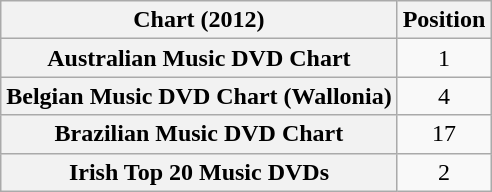<table class="wikitable sortable plainrowheaders">
<tr>
<th scope="col">Chart (2012)</th>
<th scope="col">Position</th>
</tr>
<tr>
<th scope="row">Australian Music DVD Chart</th>
<td style="text-align:center;">1</td>
</tr>
<tr>
<th scope="row">Belgian Music DVD Chart (Wallonia)</th>
<td align="center">4</td>
</tr>
<tr>
<th scope="row">Brazilian Music DVD Chart</th>
<td align="center">17</td>
</tr>
<tr>
<th scope="row">Irish Top 20 Music DVDs</th>
<td align="center">2</td>
</tr>
</table>
